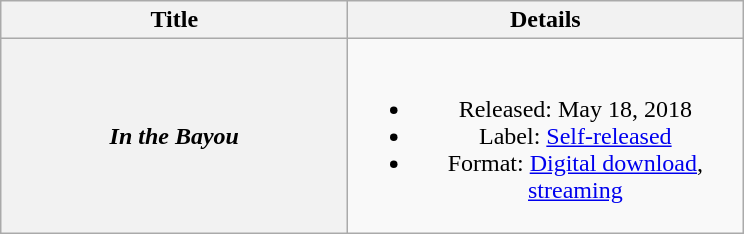<table class="wikitable plainrowheaders" style="text-align:center;">
<tr>
<th scope="col" style="width:14em;">Title</th>
<th scope="col" style="width:16em;">Details</th>
</tr>
<tr>
<th scope="row"><em>In the Bayou</em></th>
<td><br><ul><li>Released: May 18, 2018</li><li>Label: <a href='#'>Self-released</a></li><li>Format: <a href='#'>Digital download</a>, <a href='#'>streaming</a></li></ul></td>
</tr>
</table>
